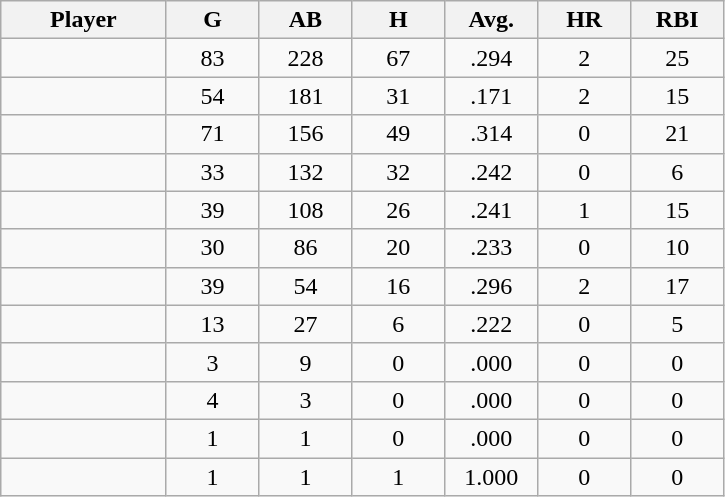<table class="wikitable sortable">
<tr>
<th bgcolor="#DDDDFF" width="16%">Player</th>
<th bgcolor="#DDDDFF" width="9%">G</th>
<th bgcolor="#DDDDFF" width="9%">AB</th>
<th bgcolor="#DDDDFF" width="9%">H</th>
<th bgcolor="#DDDDFF" width="9%">Avg.</th>
<th bgcolor="#DDDDFF" width="9%">HR</th>
<th bgcolor="#DDDDFF" width="9%">RBI</th>
</tr>
<tr align="center">
<td></td>
<td>83</td>
<td>228</td>
<td>67</td>
<td>.294</td>
<td>2</td>
<td>25</td>
</tr>
<tr align="center">
<td></td>
<td>54</td>
<td>181</td>
<td>31</td>
<td>.171</td>
<td>2</td>
<td>15</td>
</tr>
<tr align="center">
<td></td>
<td>71</td>
<td>156</td>
<td>49</td>
<td>.314</td>
<td>0</td>
<td>21</td>
</tr>
<tr align="center">
<td></td>
<td>33</td>
<td>132</td>
<td>32</td>
<td>.242</td>
<td>0</td>
<td>6</td>
</tr>
<tr align="center">
<td></td>
<td>39</td>
<td>108</td>
<td>26</td>
<td>.241</td>
<td>1</td>
<td>15</td>
</tr>
<tr align="center">
<td></td>
<td>30</td>
<td>86</td>
<td>20</td>
<td>.233</td>
<td>0</td>
<td>10</td>
</tr>
<tr align="center">
<td></td>
<td>39</td>
<td>54</td>
<td>16</td>
<td>.296</td>
<td>2</td>
<td>17</td>
</tr>
<tr align="center">
<td></td>
<td>13</td>
<td>27</td>
<td>6</td>
<td>.222</td>
<td>0</td>
<td>5</td>
</tr>
<tr align="center">
<td></td>
<td>3</td>
<td>9</td>
<td>0</td>
<td>.000</td>
<td>0</td>
<td>0</td>
</tr>
<tr align="center">
<td></td>
<td>4</td>
<td>3</td>
<td>0</td>
<td>.000</td>
<td>0</td>
<td>0</td>
</tr>
<tr align="center">
<td></td>
<td>1</td>
<td>1</td>
<td>0</td>
<td>.000</td>
<td>0</td>
<td>0</td>
</tr>
<tr align="center">
<td></td>
<td>1</td>
<td>1</td>
<td>1</td>
<td>1.000</td>
<td>0</td>
<td>0</td>
</tr>
</table>
